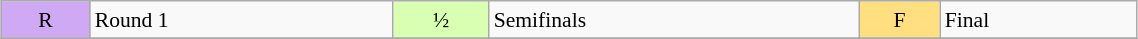<table class="wikitable" style="margin:0.5em auto; font-size:90%; line-height:1.25em;" width=60%;>
<tr>
<td bgcolor="#D0A9F5" align=center>R</td>
<td>Round 1</td>
<td bgcolor="#D9FFB2" align=center>½</td>
<td>Semifinals</td>
<td bgcolor="#FFDF80" align=center>F</td>
<td>Final</td>
</tr>
<tr>
</tr>
</table>
